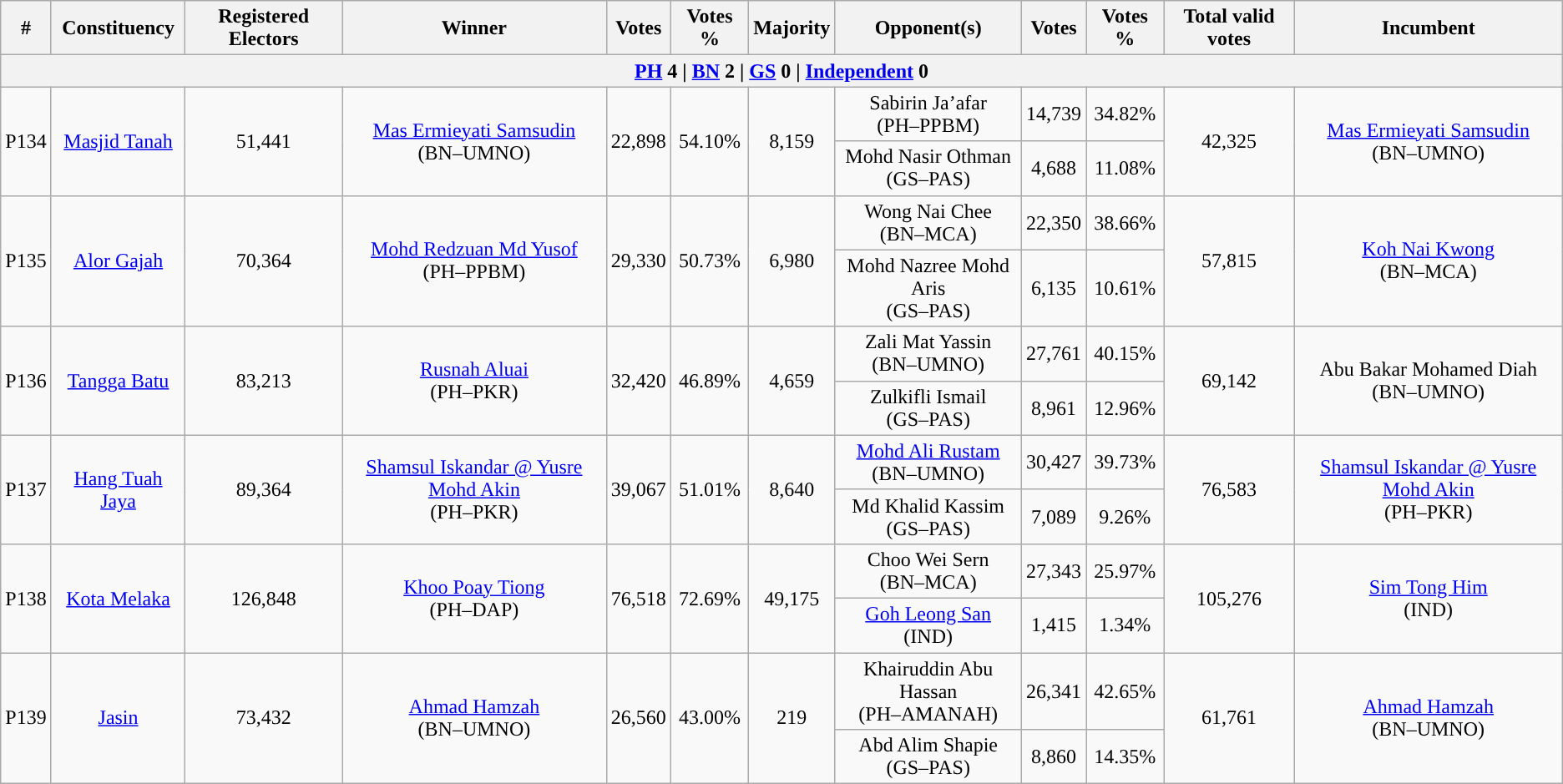<table class ="wikitable sortable">
<tr>
<th>#</th>
<th>Constituency</th>
<th>Registered Electors</th>
<th>Winner</th>
<th>Votes</th>
<th>Votes %</th>
<th>Majority</th>
<th>Opponent(s)</th>
<th>Votes</th>
<th>Votes %</th>
<th>Total valid votes</th>
<th>Incumbent</th>
</tr>
<tr>
<th colspan="13"><a href='#'>PH</a> <strong>4</strong> | <a href='#'>BN</a> <strong>2</strong> | <a href='#'>GS</a> <strong>0</strong> | <a href='#'>Independent</a> <strong>0</strong></th>
</tr>
<tr align="center">
<td rowspan=2>P134</td>
<td rowspan=2><a href='#'>Masjid Tanah</a></td>
<td rowspan=2>51,441</td>
<td rowspan=2><a href='#'>Mas Ermieyati Samsudin</a><br>(BN–UMNO)</td>
<td rowspan=2>22,898</td>
<td rowspan=2>54.10%</td>
<td rowspan=2>8,159</td>
<td>Sabirin Ja’afar<br>(PH–PPBM)</td>
<td>14,739</td>
<td>34.82%</td>
<td rowspan=2>42,325</td>
<td rowspan=2><a href='#'>Mas Ermieyati Samsudin</a><br>(BN–UMNO)</td>
</tr>
<tr align="center">
<td>Mohd Nasir Othman<br>(GS–PAS)</td>
<td>4,688</td>
<td>11.08%</td>
</tr>
<tr align="center">
<td rowspan=2>P135</td>
<td rowspan=2><a href='#'>Alor Gajah</a></td>
<td rowspan=2>70,364</td>
<td rowspan=2><a href='#'>Mohd Redzuan Md Yusof</a><br>(PH–PPBM)</td>
<td rowspan=2>29,330</td>
<td rowspan=2>50.73%</td>
<td rowspan=2>6,980</td>
<td>Wong Nai Chee<br>(BN–MCA)</td>
<td>22,350</td>
<td>38.66%</td>
<td rowspan=2>57,815</td>
<td rowspan=2><a href='#'>Koh Nai Kwong</a><br>(BN–MCA)</td>
</tr>
<tr align="center">
<td>Mohd Nazree Mohd Aris<br>(GS–PAS)</td>
<td>6,135</td>
<td>10.61%</td>
</tr>
<tr align="center">
<td rowspan=2>P136</td>
<td rowspan=2><a href='#'>Tangga Batu</a></td>
<td rowspan=2>83,213</td>
<td rowspan=2><a href='#'>Rusnah Aluai</a><br>(PH–PKR)</td>
<td rowspan=2>32,420</td>
<td rowspan=2>46.89%</td>
<td rowspan=2>4,659</td>
<td>Zali Mat Yassin<br>(BN–UMNO)</td>
<td>27,761</td>
<td>40.15%</td>
<td rowspan=2>69,142</td>
<td rowspan=2>Abu Bakar Mohamed Diah<br>(BN–UMNO)</td>
</tr>
<tr align="center">
<td>Zulkifli Ismail<br>(GS–PAS)</td>
<td>8,961</td>
<td>12.96%</td>
</tr>
<tr align="center">
<td rowspan=2>P137</td>
<td rowspan=2><a href='#'>Hang Tuah Jaya</a></td>
<td rowspan=2>89,364</td>
<td rowspan=2><a href='#'>Shamsul Iskandar @ Yusre Mohd Akin</a><br>(PH–PKR)</td>
<td rowspan=2>39,067</td>
<td rowspan=2>51.01%</td>
<td rowspan=2>8,640</td>
<td><a href='#'>Mohd Ali Rustam</a> <br>(BN–UMNO)</td>
<td>30,427</td>
<td>39.73%</td>
<td rowspan=2>76,583</td>
<td rowspan=2><a href='#'>Shamsul Iskandar @ Yusre Mohd Akin</a><br>(PH–PKR)</td>
</tr>
<tr align="center">
<td>Md Khalid Kassim<br>(GS–PAS)</td>
<td>7,089</td>
<td>9.26%</td>
</tr>
<tr align="center">
<td rowspan=2>P138</td>
<td rowspan=2><a href='#'>Kota Melaka</a></td>
<td rowspan=2>126,848</td>
<td rowspan=2><a href='#'>Khoo Poay Tiong</a><br>(PH–DAP)</td>
<td rowspan=2>76,518</td>
<td rowspan=2>72.69%</td>
<td rowspan=2>49,175</td>
<td>Choo Wei Sern<br>(BN–MCA)</td>
<td>27,343</td>
<td>25.97%</td>
<td rowspan=2>105,276</td>
<td rowspan=2><a href='#'>Sim Tong Him</a><br>(IND)</td>
</tr>
<tr align="center">
<td><a href='#'>Goh Leong San</a><br>(IND)</td>
<td>1,415</td>
<td>1.34%</td>
</tr>
<tr align="center">
<td rowspan=2>P139</td>
<td rowspan=2><a href='#'>Jasin</a></td>
<td rowspan=2>73,432</td>
<td rowspan=2><a href='#'>Ahmad Hamzah</a><br>(BN–UMNO)</td>
<td rowspan=2>26,560</td>
<td rowspan=2>43.00%</td>
<td rowspan=2>219</td>
<td>Khairuddin Abu Hassan<br>(PH–AMANAH)</td>
<td>26,341</td>
<td>42.65%</td>
<td rowspan=2>61,761</td>
<td rowspan=2><a href='#'>Ahmad Hamzah</a><br>(BN–UMNO)</td>
</tr>
<tr align="center">
<td>Abd Alim Shapie<br>(GS–PAS)</td>
<td>8,860</td>
<td>14.35%</td>
</tr>
</table>
